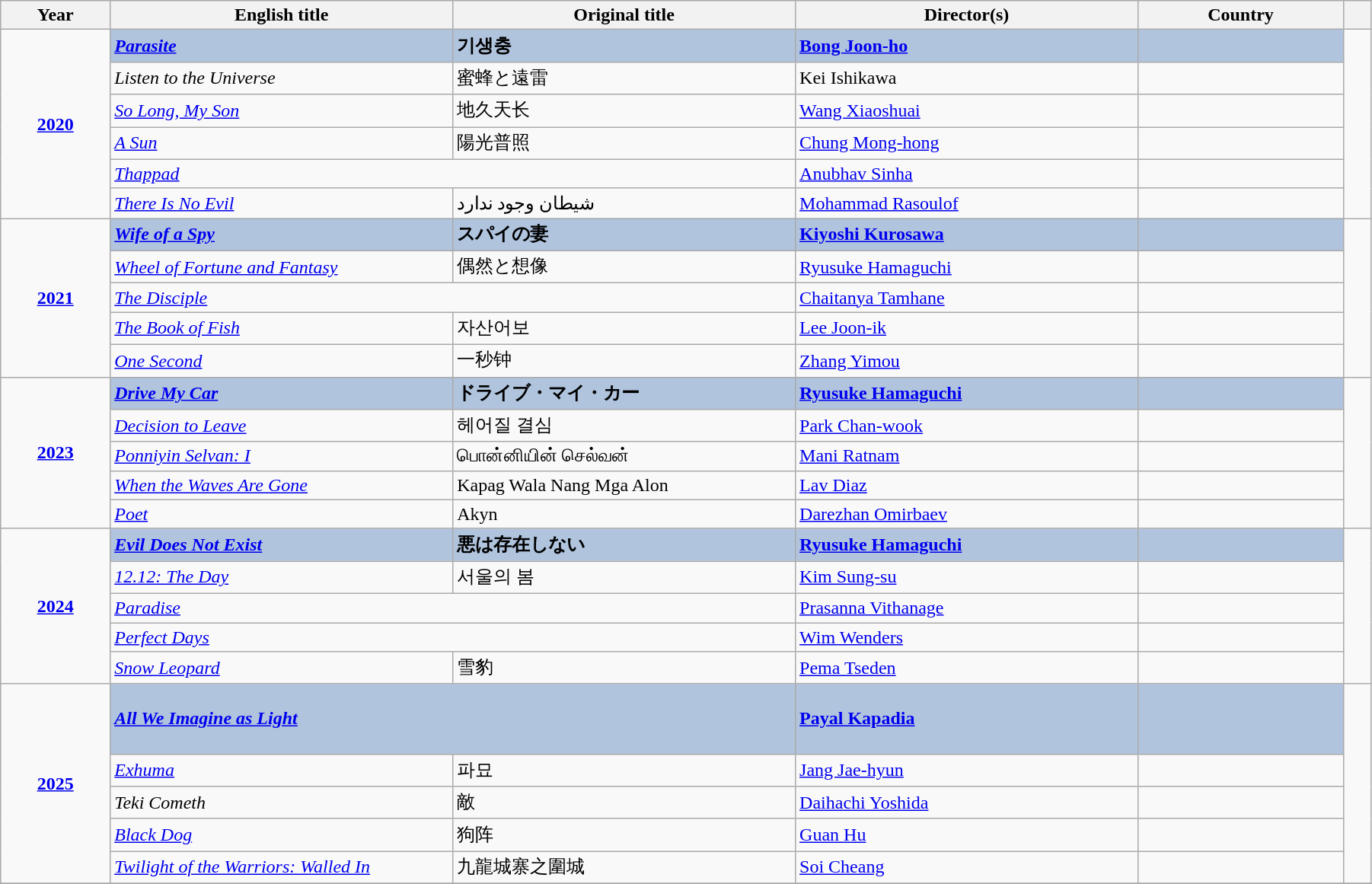<table class="wikitable" width="95%" cellpadding="5">
<tr>
<th width="8%">Year</th>
<th width="25%">English title</th>
<th width="25%">Original title</th>
<th width="25%">Director(s)</th>
<th width="15%">Country</th>
<th width="2%"></th>
</tr>
<tr>
<td rowspan="6" style="text-align:center;"><strong><a href='#'>2020</a></strong></td>
<td style="background:#B0C4DE;"><strong><em><a href='#'>Parasite</a></em></strong></td>
<td style="background:#B0C4DE;"><strong>기생충</strong></td>
<td style="background:#B0C4DE;"><strong><a href='#'>Bong Joon-ho</a></strong></td>
<td style="background:#B0C4DE;"><strong></strong></td>
<td rowspan="6"><br></td>
</tr>
<tr>
<td><em>Listen to the Universe</em></td>
<td>蜜蜂と遠雷</td>
<td>Kei Ishikawa</td>
<td></td>
</tr>
<tr>
<td><em><a href='#'>So Long, My Son</a></em></td>
<td>地久天长</td>
<td><a href='#'>Wang Xiaoshuai</a></td>
<td></td>
</tr>
<tr>
<td><em><a href='#'>A Sun</a></em></td>
<td>陽光普照</td>
<td><a href='#'>Chung Mong-hong</a></td>
<td></td>
</tr>
<tr>
<td colspan="2"><em><a href='#'>Thappad</a></em></td>
<td><a href='#'>Anubhav Sinha</a></td>
<td></td>
</tr>
<tr>
<td><em><a href='#'>There Is No Evil</a></em></td>
<td>شیطان وجود ندارد</td>
<td><a href='#'>Mohammad Rasoulof</a></td>
<td></td>
</tr>
<tr>
<td rowspan="5" style="text-align:center;"><strong><a href='#'>2021</a></strong></td>
<td style="background:#B0C4DE;"><strong><em><a href='#'>Wife of a Spy</a></em></strong></td>
<td style="background:#B0C4DE;"><strong>スパイの妻</strong></td>
<td style="background:#B0C4DE;"><strong><a href='#'>Kiyoshi Kurosawa</a></strong></td>
<td style="background:#B0C4DE;"><strong></strong></td>
<td rowspan="5"><br></td>
</tr>
<tr>
<td><em><a href='#'>Wheel of Fortune and Fantasy</a></em></td>
<td>偶然と想像</td>
<td><a href='#'>Ryusuke Hamaguchi</a></td>
<td></td>
</tr>
<tr>
<td colspan="2"><em><a href='#'>The Disciple</a></em></td>
<td><a href='#'>Chaitanya Tamhane</a></td>
<td></td>
</tr>
<tr>
<td><em><a href='#'>The Book of Fish</a></em></td>
<td>자산어보</td>
<td><a href='#'>Lee Joon-ik</a></td>
<td></td>
</tr>
<tr>
<td><em><a href='#'>One Second</a></em></td>
<td>一秒钟</td>
<td><a href='#'>Zhang Yimou</a></td>
<td></td>
</tr>
<tr>
<td rowspan="5" style="text-align:center;"><strong><a href='#'>2023</a></strong></td>
<td style="background:#B0C4DE;"><strong><em><a href='#'>Drive My Car</a></em></strong></td>
<td style="background:#B0C4DE;"><strong>ドライブ・マイ・カー</strong></td>
<td style="background:#B0C4DE;"><strong><a href='#'>Ryusuke Hamaguchi</a></strong></td>
<td style="background:#B0C4DE;"><strong></strong></td>
<td rowspan="5"><br></td>
</tr>
<tr>
<td><em><a href='#'>Decision to Leave</a></em></td>
<td>헤어질 결심</td>
<td><a href='#'>Park Chan-wook</a></td>
<td></td>
</tr>
<tr>
<td><em><a href='#'>Ponniyin Selvan: I</a></em></td>
<td>பொன்னியின் செல்வன்</td>
<td><a href='#'>Mani Ratnam</a></td>
<td></td>
</tr>
<tr>
<td><em><a href='#'>When the Waves Are Gone</a></em></td>
<td>Kapag Wala Nang Mga Alon</td>
<td><a href='#'>Lav Diaz</a></td>
<td></td>
</tr>
<tr>
<td><em><a href='#'>Poet</a></em></td>
<td>Akyn</td>
<td><a href='#'>Darezhan Omirbaev</a></td>
<td></td>
</tr>
<tr>
<td rowspan="5" style="text-align:center;"><strong><a href='#'>2024</a></strong></td>
<td style="background:#B0C4DE;"><strong><em><a href='#'>Evil Does Not Exist</a></em></strong></td>
<td style="background:#B0C4DE;"><strong>悪は存在しない</strong></td>
<td style="background:#B0C4DE;"><strong><a href='#'>Ryusuke Hamaguchi</a></strong></td>
<td style="background:#B0C4DE;"><strong></strong></td>
<td rowspan="5"></td>
</tr>
<tr>
<td><em><a href='#'>12.12: The Day</a></em></td>
<td>서울의 봄</td>
<td><a href='#'>Kim Sung-su</a></td>
<td></td>
</tr>
<tr>
<td colspan="2"><em><a href='#'>Paradise</a></em></td>
<td><a href='#'>Prasanna Vithanage</a></td>
<td><br></td>
</tr>
<tr>
<td colspan="2"><em><a href='#'>Perfect Days</a></em></td>
<td><a href='#'>Wim Wenders</a></td>
<td><br></td>
</tr>
<tr>
<td><em><a href='#'>Snow Leopard</a></em></td>
<td>雪豹</td>
<td><a href='#'>Pema Tseden</a></td>
<td></td>
</tr>
<tr>
<td rowspan="5" style="text-align:center;"><strong><a href='#'>2025</a></strong></td>
<td colspan="2" style="background:#B0C4DE;"><strong><em><a href='#'>All We Imagine as Light</a></em></strong></td>
<td style="background:#B0C4DE;"><strong><a href='#'>Payal Kapadia</a></strong></td>
<td style="background:#B0C4DE;"><strong><br><br><br></strong></td>
<td rowspan="5"></td>
</tr>
<tr>
<td><em><a href='#'>Exhuma</a></em></td>
<td>파묘</td>
<td><a href='#'>Jang Jae-hyun</a></td>
<td></td>
</tr>
<tr>
<td><em>Teki Cometh</em></td>
<td>敵</td>
<td><a href='#'>Daihachi Yoshida</a></td>
<td></td>
</tr>
<tr>
<td><em><a href='#'>Black Dog</a></em></td>
<td>狗阵</td>
<td><a href='#'>Guan Hu</a></td>
<td></td>
</tr>
<tr>
<td><em><a href='#'>Twilight of the Warriors: Walled In</a></em></td>
<td>九龍城寨之圍城</td>
<td><a href='#'>Soi Cheang</a></td>
<td></td>
</tr>
<tr>
</tr>
</table>
